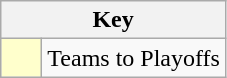<table class="wikitable" style="text-align: center;">
<tr>
<th colspan=2>Key</th>
</tr>
<tr>
<td style="background:#ffffcc; width:20px;"></td>
<td align=left>Teams to Playoffs</td>
</tr>
</table>
